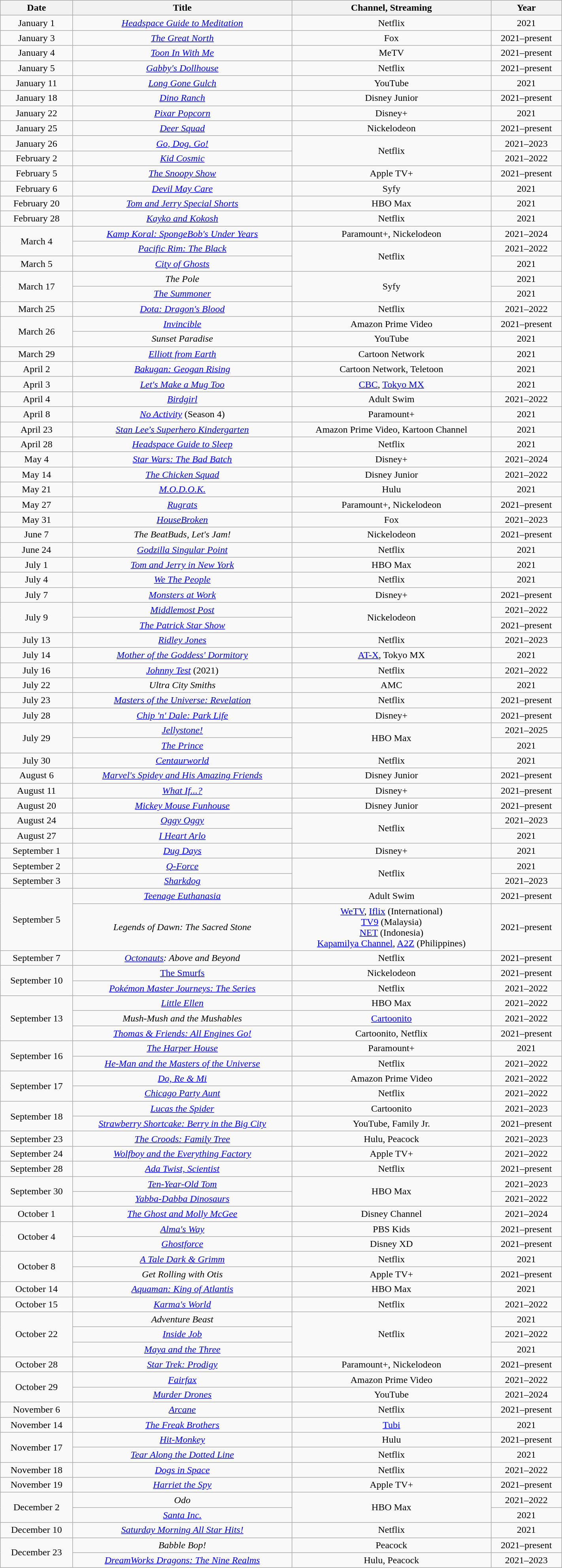<table class="wikitable sortable" style="text-align: center" width="75%">
<tr>
<th scope="col">Date</th>
<th scope="col">Title</th>
<th scope="col">Channel, Streaming</th>
<th scope="col">Year</th>
</tr>
<tr>
<td>January 1</td>
<td><em><a href='#'>Headspace Guide to Meditation</a></em></td>
<td>Netflix</td>
<td>2021</td>
</tr>
<tr>
<td>January 3</td>
<td><em><a href='#'>The Great North</a></em></td>
<td>Fox</td>
<td>2021–present</td>
</tr>
<tr>
<td>January 4</td>
<td><em><a href='#'>Toon In With Me</a></em></td>
<td>MeTV</td>
<td>2021–present</td>
</tr>
<tr>
<td>January 5</td>
<td><em><a href='#'>Gabby's Dollhouse</a></em></td>
<td>Netflix</td>
<td>2021–present</td>
</tr>
<tr>
<td>January 11</td>
<td><em><a href='#'>Long Gone Gulch</a></em></td>
<td>YouTube</td>
<td>2021</td>
</tr>
<tr>
<td>January 18</td>
<td><em><a href='#'>Dino Ranch</a></em></td>
<td>Disney Junior</td>
<td>2021–present</td>
</tr>
<tr>
<td>January 22</td>
<td><em><a href='#'>Pixar Popcorn</a></em></td>
<td>Disney+</td>
<td>2021</td>
</tr>
<tr>
<td>January 25</td>
<td><em><a href='#'>Deer Squad</a></em></td>
<td>Nickelodeon</td>
<td>2021–present</td>
</tr>
<tr>
<td>January 26</td>
<td><em><a href='#'>Go, Dog. Go!</a></em></td>
<td rowspan=2>Netflix</td>
<td>2021–2023</td>
</tr>
<tr>
<td>February 2</td>
<td><em><a href='#'>Kid Cosmic</a></em></td>
<td>2021–2022</td>
</tr>
<tr>
<td>February 5</td>
<td><em><a href='#'>The Snoopy Show</a></em></td>
<td>Apple TV+</td>
<td>2021–present</td>
</tr>
<tr>
<td>February 6</td>
<td><em><a href='#'>Devil May Care</a></em></td>
<td>Syfy</td>
<td>2021</td>
</tr>
<tr>
<td>February 20</td>
<td><em><a href='#'>Tom and Jerry Special Shorts</a></em></td>
<td>HBO Max</td>
<td>2021</td>
</tr>
<tr>
<td>February 28</td>
<td><em><a href='#'>Kayko and Kokosh</a></em></td>
<td>Netflix</td>
<td>2021</td>
</tr>
<tr>
<td rowspan="2">March 4</td>
<td><em><a href='#'>Kamp Koral: SpongeBob's Under Years</a></em></td>
<td>Paramount+, Nickelodeon</td>
<td>2021–2024</td>
</tr>
<tr>
<td><em><a href='#'>Pacific Rim: The Black</a></em></td>
<td rowspan="2">Netflix</td>
<td>2021–2022</td>
</tr>
<tr>
<td>March 5</td>
<td><em><a href='#'>City of Ghosts</a></em></td>
<td>2021</td>
</tr>
<tr>
<td rowspan="2">March 17</td>
<td><em>The Pole</em></td>
<td rowspan="2">Syfy</td>
<td>2021</td>
</tr>
<tr>
<td><em><a href='#'>The Summoner</a></em></td>
<td>2021</td>
</tr>
<tr>
<td>March 25</td>
<td><em><a href='#'>Dota: Dragon's Blood</a></em></td>
<td>Netflix</td>
<td>2021–2022</td>
</tr>
<tr>
<td rowspan="2">March 26</td>
<td><em><a href='#'>Invincible</a></em></td>
<td>Amazon Prime Video</td>
<td>2021–present</td>
</tr>
<tr>
<td><em> Sunset Paradise</em></td>
<td>YouTube</td>
<td>2021</td>
</tr>
<tr>
<td>March 29</td>
<td><em><a href='#'>Elliott from Earth</a></em></td>
<td>Cartoon Network</td>
<td>2021</td>
</tr>
<tr>
<td>April 2</td>
<td><em><a href='#'>Bakugan: Geogan Rising</a></em></td>
<td>Cartoon Network, Teletoon</td>
<td>2021</td>
</tr>
<tr>
<td>April 3</td>
<td><em><a href='#'>Let's Make a Mug Too</a></em></td>
<td><a href='#'>CBC</a>, <a href='#'>Tokyo MX</a></td>
<td>2021</td>
</tr>
<tr>
<td>April 4</td>
<td><em><a href='#'>Birdgirl</a></em></td>
<td>Adult Swim</td>
<td>2021–2022</td>
</tr>
<tr>
<td>April 8</td>
<td><em><a href='#'>No Activity</a></em> (Season 4)</td>
<td>Paramount+</td>
<td>2021</td>
</tr>
<tr>
<td>April 23</td>
<td><em><a href='#'>Stan Lee's Superhero Kindergarten</a></em></td>
<td>Amazon Prime Video, Kartoon Channel</td>
<td>2021</td>
</tr>
<tr>
<td>April 28</td>
<td><em><a href='#'>Headspace Guide to Sleep</a></em></td>
<td>Netflix</td>
<td>2021</td>
</tr>
<tr>
<td>May 4</td>
<td><em><a href='#'>Star Wars: The Bad Batch</a></em></td>
<td>Disney+</td>
<td>2021–2024</td>
</tr>
<tr>
<td>May 14</td>
<td><em><a href='#'>The Chicken Squad</a></em></td>
<td>Disney Junior</td>
<td>2021–2022</td>
</tr>
<tr>
<td>May 21</td>
<td><em><a href='#'>M.O.D.O.K.</a></em></td>
<td>Hulu</td>
<td>2021</td>
</tr>
<tr>
<td>May 27</td>
<td><em><a href='#'>Rugrats</a></em></td>
<td>Paramount+, Nickelodeon</td>
<td>2021–present</td>
</tr>
<tr>
<td>May 31</td>
<td><em><a href='#'>HouseBroken</a></em></td>
<td>Fox</td>
<td>2021–2023</td>
</tr>
<tr>
<td>June 7</td>
<td><em>The BeatBuds, Let's Jam!</em></td>
<td>Nickelodeon</td>
<td>2021–present</td>
</tr>
<tr>
<td>June 24</td>
<td><em><a href='#'>Godzilla Singular Point</a></em></td>
<td>Netflix</td>
<td>2021</td>
</tr>
<tr>
<td>July 1</td>
<td><em><a href='#'>Tom and Jerry in New York</a></em></td>
<td>HBO Max</td>
<td>2021</td>
</tr>
<tr>
<td>July 4</td>
<td><em><a href='#'>We The People</a></em></td>
<td>Netflix</td>
<td>2021</td>
</tr>
<tr>
<td>July 7</td>
<td><em><a href='#'>Monsters at Work</a></em></td>
<td>Disney+</td>
<td>2021–present</td>
</tr>
<tr>
<td rowspan="2">July 9</td>
<td><em><a href='#'>Middlemost Post</a></em></td>
<td rowspan="2">Nickelodeon</td>
<td>2021–2022</td>
</tr>
<tr>
<td><em><a href='#'>The Patrick Star Show</a></em></td>
<td>2021–present</td>
</tr>
<tr>
<td>July 13</td>
<td><em><a href='#'>Ridley Jones</a></em></td>
<td>Netflix</td>
<td>2021–2023</td>
</tr>
<tr>
<td>July 14</td>
<td><em><a href='#'>Mother of the Goddess' Dormitory</a></em></td>
<td><a href='#'>AT-X</a>, Tokyo MX</td>
<td>2021</td>
</tr>
<tr>
<td>July 16</td>
<td><em><a href='#'>Johnny Test</a></em> (2021)</td>
<td>Netflix</td>
<td>2021–2022</td>
</tr>
<tr>
<td>July 22</td>
<td><em>Ultra City Smiths</em></td>
<td>AMC</td>
<td>2021</td>
</tr>
<tr>
<td>July 23</td>
<td><em><a href='#'>Masters of the Universe: Revelation</a></em></td>
<td>Netflix</td>
<td>2021–present</td>
</tr>
<tr>
<td>July 28</td>
<td><em><a href='#'>Chip 'n' Dale: Park Life</a></em></td>
<td>Disney+</td>
<td>2021–present</td>
</tr>
<tr>
<td rowspan="2">July 29</td>
<td><em><a href='#'>Jellystone!</a></em></td>
<td rowspan="2">HBO Max</td>
<td>2021–2025</td>
</tr>
<tr>
<td><em><a href='#'>The Prince</a></em></td>
<td>2021</td>
</tr>
<tr>
<td>July 30</td>
<td><em><a href='#'>Centaurworld</a></em></td>
<td>Netflix</td>
<td>2021</td>
</tr>
<tr>
<td>August 6</td>
<td><em><a href='#'>Marvel's Spidey and His Amazing Friends</a></em></td>
<td>Disney Junior</td>
<td>2021–present</td>
</tr>
<tr>
<td>August 11</td>
<td><em><a href='#'>What If...?</a></em></td>
<td>Disney+</td>
<td>2021–present</td>
</tr>
<tr>
<td>August 20</td>
<td><em><a href='#'>Mickey Mouse Funhouse</a></em></td>
<td>Disney Junior</td>
<td>2021–present</td>
</tr>
<tr>
<td>August 24</td>
<td><em><a href='#'>Oggy Oggy</a></em></td>
<td rowspan="2">Netflix</td>
<td>2021–2023</td>
</tr>
<tr>
<td>August 27</td>
<td><em><a href='#'>I Heart Arlo</a></em></td>
<td>2021</td>
</tr>
<tr>
<td>September 1</td>
<td><em><a href='#'>Dug Days</a></em></td>
<td>Disney+</td>
<td>2021</td>
</tr>
<tr>
<td>September 2</td>
<td><em><a href='#'>Q-Force</a></em></td>
<td rowspan="2">Netflix</td>
<td>2021</td>
</tr>
<tr>
<td>September 3</td>
<td><em><a href='#'>Sharkdog</a></em></td>
<td>2021–2023</td>
</tr>
<tr>
<td rowspan="2">September 5</td>
<td><em><a href='#'>Teenage Euthanasia</a></em></td>
<td>Adult Swim</td>
<td>2021–present</td>
</tr>
<tr>
<td><em>Legends of Dawn: The Sacred Stone</em></td>
<td><a href='#'>WeTV</a>, <a href='#'>Iflix</a> (International)<br><a href='#'>TV9</a> (Malaysia)<br><a href='#'>NET</a> (Indonesia)<br><a href='#'>Kapamilya Channel</a>, <a href='#'>A2Z</a> (Philippines)</td>
<td>2021–present</td>
</tr>
<tr>
<td>September 7</td>
<td><em><a href='#'>Octonauts</a>: Above and Beyond</em></td>
<td>Netflix</td>
<td>2021–present</td>
</tr>
<tr>
<td rowspan="2">September 10</td>
<td><em><a href='#'></em>The Smurfs<em></a></em></td>
<td>Nickelodeon</td>
<td>2021–present</td>
</tr>
<tr>
<td><em><a href='#'>Pokémon Master Journeys: The Series</a></em></td>
<td>Netflix</td>
<td>2021–2022</td>
</tr>
<tr>
<td rowspan="3">September 13</td>
<td><em><a href='#'>Little Ellen</a></em></td>
<td>HBO Max</td>
<td>2021–2022</td>
</tr>
<tr>
<td><em>Mush-Mush and the Mushables</em></td>
<td><a href='#'>Cartoonito</a></td>
<td>2021–2022</td>
</tr>
<tr>
<td><em><a href='#'>Thomas & Friends: All Engines Go!</a></em></td>
<td>Cartoonito, Netflix</td>
<td>2021–present</td>
</tr>
<tr>
<td rowspan="2">September 16</td>
<td><em><a href='#'>The Harper House</a></em></td>
<td>Paramount+</td>
<td>2021</td>
</tr>
<tr>
<td><em><a href='#'>He-Man and the Masters of the Universe</a></em></td>
<td>Netflix</td>
<td>2021–2022</td>
</tr>
<tr>
<td rowspan="2">September 17</td>
<td><em><a href='#'>Do, Re & Mi</a></em></td>
<td>Amazon Prime Video</td>
<td>2021–2022</td>
</tr>
<tr>
<td><em><a href='#'>Chicago Party Aunt</a></em></td>
<td>Netflix</td>
<td>2021–2022</td>
</tr>
<tr>
<td rowspan="2">September 18</td>
<td><em><a href='#'>Lucas the Spider</a></em></td>
<td>Cartoonito</td>
<td>2021–2023</td>
</tr>
<tr>
<td><em><a href='#'>Strawberry Shortcake: Berry in the Big City</a></em></td>
<td>YouTube, Family Jr.</td>
<td>2021–present</td>
</tr>
<tr>
<td>September 23</td>
<td><em><a href='#'>The Croods: Family Tree</a></em></td>
<td>Hulu, Peacock</td>
<td>2021–2023</td>
</tr>
<tr>
<td>September 24</td>
<td><em><a href='#'>Wolfboy and the Everything Factory</a></em></td>
<td>Apple TV+</td>
<td>2021–2022</td>
</tr>
<tr>
<td>September 28</td>
<td><em><a href='#'>Ada Twist, Scientist</a></em></td>
<td>Netflix</td>
<td>2021–present</td>
</tr>
<tr>
<td rowspan="2">September 30</td>
<td><em><a href='#'>Ten-Year-Old Tom</a></em></td>
<td rowspan="2">HBO Max</td>
<td>2021–2023</td>
</tr>
<tr>
<td><em><a href='#'>Yabba-Dabba Dinosaurs</a></em></td>
<td>2021–2022</td>
</tr>
<tr>
<td>October 1</td>
<td><em><a href='#'>The Ghost and Molly McGee</a></em></td>
<td>Disney Channel</td>
<td>2021–2024</td>
</tr>
<tr>
<td rowspan="2">October 4</td>
<td><em><a href='#'>Alma's Way</a></em></td>
<td>PBS Kids</td>
<td>2021–present</td>
</tr>
<tr>
<td><em><a href='#'>Ghostforce</a></em></td>
<td>Disney XD</td>
<td>2021–present</td>
</tr>
<tr>
<td rowspan="2">October 8</td>
<td><em><a href='#'>A Tale Dark & Grimm</a></em></td>
<td>Netflix</td>
<td>2021</td>
</tr>
<tr>
<td><em>Get Rolling with Otis</em></td>
<td>Apple TV+</td>
<td>2021–present</td>
</tr>
<tr>
<td>October 14</td>
<td><em><a href='#'>Aquaman: King of Atlantis</a></em></td>
<td>HBO Max</td>
<td>2021</td>
</tr>
<tr>
<td>October 15</td>
<td><em><a href='#'>Karma's World</a></em></td>
<td>Netflix</td>
<td>2021–2022</td>
</tr>
<tr>
<td rowspan="3">October 22</td>
<td><em>Adventure Beast</em></td>
<td rowspan="3">Netflix</td>
<td>2021</td>
</tr>
<tr>
<td><em><a href='#'>Inside Job</a></em></td>
<td>2021–2022</td>
</tr>
<tr>
<td><em><a href='#'>Maya and the Three</a></em></td>
<td>2021</td>
</tr>
<tr>
<td>October 28</td>
<td><em><a href='#'>Star Trek: Prodigy</a></em></td>
<td>Paramount+, Nickelodeon</td>
<td>2021–present</td>
</tr>
<tr>
<td rowspan="2">October 29</td>
<td><em><a href='#'>Fairfax</a></em></td>
<td>Amazon Prime Video</td>
<td>2021–2022</td>
</tr>
<tr>
<td><em><a href='#'>Murder Drones</a></em></td>
<td>YouTube</td>
<td>2021–2024</td>
</tr>
<tr>
<td>November 6</td>
<td><em><a href='#'>Arcane</a></em></td>
<td>Netflix</td>
<td>2021–present</td>
</tr>
<tr>
<td>November 14</td>
<td><em><a href='#'>The Freak Brothers</a></em></td>
<td><a href='#'>Tubi</a></td>
<td>2021</td>
</tr>
<tr>
<td rowspan="2">November 17</td>
<td><em><a href='#'>Hit-Monkey</a></em></td>
<td>Hulu</td>
<td>2021–present</td>
</tr>
<tr>
<td><em><a href='#'>Tear Along the Dotted Line</a></em></td>
<td>Netflix</td>
<td>2021</td>
</tr>
<tr>
<td>November 18</td>
<td><em><a href='#'>Dogs in Space</a></em></td>
<td>Netflix</td>
<td>2021–2022</td>
</tr>
<tr>
<td>November 19</td>
<td><em><a href='#'>Harriet the Spy</a></em></td>
<td>Apple TV+</td>
<td>2021–present</td>
</tr>
<tr>
<td rowspan="2">December 2</td>
<td><em>Odo</em></td>
<td rowspan="2">HBO Max</td>
<td>2021–2022</td>
</tr>
<tr>
<td><em><a href='#'>Santa Inc.</a></em></td>
<td>2021</td>
</tr>
<tr>
<td>December 10</td>
<td><em><a href='#'>Saturday Morning All Star Hits!</a></em></td>
<td>Netflix</td>
<td>2021</td>
</tr>
<tr>
<td rowspan="2">December 23</td>
<td><em>Babble Bop!</em></td>
<td>Peacock</td>
<td>2021–present</td>
</tr>
<tr>
<td><em><a href='#'>DreamWorks Dragons: The Nine Realms</a></em></td>
<td>Hulu, Peacock</td>
<td>2021–2023</td>
</tr>
</table>
